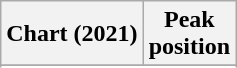<table class="wikitable sortable plainrowheaders">
<tr>
<th scope="col">Chart (2021)</th>
<th scope="col">Peak<br>position</th>
</tr>
<tr>
</tr>
<tr>
</tr>
</table>
